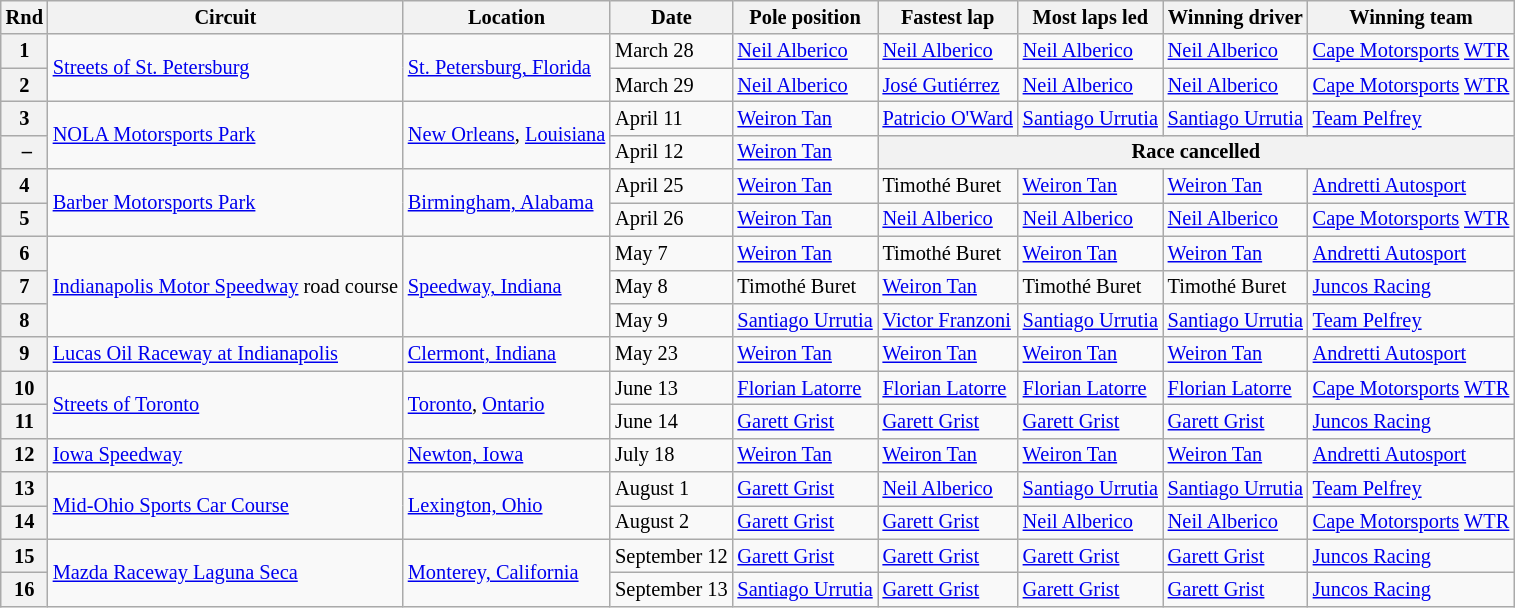<table class="wikitable" style="font-size: 85%;">
<tr>
<th Round>Rnd</th>
<th>Circuit</th>
<th>Location</th>
<th>Date</th>
<th>Pole position</th>
<th>Fastest lap</th>
<th>Most laps led</th>
<th>Winning driver</th>
<th>Winning team</th>
</tr>
<tr>
<th>1</th>
<td rowspan=2><a href='#'>Streets of St. Petersburg</a></td>
<td rowspan=2><a href='#'>St. Petersburg, Florida</a></td>
<td>March 28</td>
<td> <a href='#'>Neil Alberico</a></td>
<td> <a href='#'>Neil Alberico</a></td>
<td> <a href='#'>Neil Alberico</a></td>
<td> <a href='#'>Neil Alberico</a></td>
<td><a href='#'>Cape Motorsports</a>  <a href='#'>WTR</a></td>
</tr>
<tr>
<th>2</th>
<td>March 29</td>
<td> <a href='#'>Neil Alberico</a></td>
<td> <a href='#'>José Gutiérrez</a></td>
<td> <a href='#'>Neil Alberico</a></td>
<td> <a href='#'>Neil Alberico</a></td>
<td><a href='#'>Cape Motorsports</a>  <a href='#'>WTR</a></td>
</tr>
<tr>
<th>3</th>
<td rowspan=2><a href='#'>NOLA Motorsports Park</a></td>
<td rowspan=2><a href='#'>New Orleans</a>, <a href='#'>Louisiana</a></td>
<td>April 11</td>
<td> <a href='#'>Weiron Tan</a></td>
<td> <a href='#'>Patricio O'Ward</a></td>
<td> <a href='#'>Santiago Urrutia</a></td>
<td> <a href='#'>Santiago Urrutia</a></td>
<td><a href='#'>Team Pelfrey</a></td>
</tr>
<tr>
<th> –</th>
<td>April 12</td>
<td> <a href='#'>Weiron Tan</a></td>
<th colspan=4>Race cancelled</th>
</tr>
<tr>
<th>4</th>
<td rowspan=2><a href='#'>Barber Motorsports Park</a></td>
<td rowspan=2><a href='#'>Birmingham, Alabama</a></td>
<td>April 25</td>
<td> <a href='#'>Weiron Tan</a></td>
<td> Timothé Buret</td>
<td> <a href='#'>Weiron Tan</a></td>
<td> <a href='#'>Weiron Tan</a></td>
<td><a href='#'>Andretti Autosport</a></td>
</tr>
<tr>
<th>5</th>
<td>April 26</td>
<td> <a href='#'>Weiron Tan</a></td>
<td> <a href='#'>Neil Alberico</a></td>
<td> <a href='#'>Neil Alberico</a></td>
<td> <a href='#'>Neil Alberico</a></td>
<td><a href='#'>Cape Motorsports</a>  <a href='#'>WTR</a></td>
</tr>
<tr>
<th>6</th>
<td rowspan=3><a href='#'>Indianapolis Motor Speedway</a> road course</td>
<td rowspan=3><a href='#'>Speedway, Indiana</a></td>
<td>May 7</td>
<td> <a href='#'>Weiron Tan</a></td>
<td> Timothé Buret</td>
<td> <a href='#'>Weiron Tan</a></td>
<td> <a href='#'>Weiron Tan</a></td>
<td><a href='#'>Andretti Autosport</a></td>
</tr>
<tr>
<th>7</th>
<td>May 8</td>
<td> Timothé Buret</td>
<td> <a href='#'>Weiron Tan</a></td>
<td> Timothé Buret</td>
<td> Timothé Buret</td>
<td><a href='#'>Juncos Racing</a></td>
</tr>
<tr>
<th>8</th>
<td>May 9</td>
<td> <a href='#'>Santiago Urrutia</a></td>
<td> <a href='#'>Victor Franzoni</a></td>
<td> <a href='#'>Santiago Urrutia</a></td>
<td> <a href='#'>Santiago Urrutia</a></td>
<td><a href='#'>Team Pelfrey</a></td>
</tr>
<tr>
<th>9</th>
<td><a href='#'>Lucas Oil Raceway at Indianapolis</a></td>
<td><a href='#'>Clermont, Indiana</a></td>
<td>May 23</td>
<td> <a href='#'>Weiron Tan</a></td>
<td> <a href='#'>Weiron Tan</a></td>
<td> <a href='#'>Weiron Tan</a></td>
<td> <a href='#'>Weiron Tan</a></td>
<td><a href='#'>Andretti Autosport</a></td>
</tr>
<tr>
<th>10</th>
<td rowspan=2><a href='#'>Streets of Toronto</a></td>
<td rowspan=2><a href='#'>Toronto</a>, <a href='#'>Ontario</a></td>
<td>June 13</td>
<td> <a href='#'>Florian Latorre</a></td>
<td> <a href='#'>Florian Latorre</a></td>
<td> <a href='#'>Florian Latorre</a></td>
<td> <a href='#'>Florian Latorre</a></td>
<td><a href='#'>Cape Motorsports</a>  <a href='#'>WTR</a></td>
</tr>
<tr>
<th>11</th>
<td>June 14</td>
<td> <a href='#'>Garett Grist</a></td>
<td> <a href='#'>Garett Grist</a></td>
<td> <a href='#'>Garett Grist</a></td>
<td> <a href='#'>Garett Grist</a></td>
<td><a href='#'>Juncos Racing</a></td>
</tr>
<tr>
<th>12</th>
<td><a href='#'>Iowa Speedway</a></td>
<td><a href='#'>Newton, Iowa</a></td>
<td>July 18</td>
<td> <a href='#'>Weiron Tan</a></td>
<td> <a href='#'>Weiron Tan</a></td>
<td> <a href='#'>Weiron Tan</a></td>
<td> <a href='#'>Weiron Tan</a></td>
<td><a href='#'>Andretti Autosport</a></td>
</tr>
<tr>
<th>13</th>
<td rowspan=2><a href='#'>Mid-Ohio Sports Car Course</a></td>
<td rowspan=2><a href='#'>Lexington, Ohio</a></td>
<td>August 1</td>
<td> <a href='#'>Garett Grist</a></td>
<td> <a href='#'>Neil Alberico</a></td>
<td> <a href='#'>Santiago Urrutia</a></td>
<td> <a href='#'>Santiago Urrutia</a></td>
<td><a href='#'>Team Pelfrey</a></td>
</tr>
<tr>
<th>14</th>
<td>August 2</td>
<td> <a href='#'>Garett Grist</a></td>
<td> <a href='#'>Garett Grist</a></td>
<td> <a href='#'>Neil Alberico</a></td>
<td> <a href='#'>Neil Alberico</a></td>
<td><a href='#'>Cape Motorsports</a>  <a href='#'>WTR</a></td>
</tr>
<tr>
<th>15</th>
<td rowspan=2><a href='#'>Mazda Raceway Laguna Seca</a></td>
<td rowspan=2><a href='#'>Monterey, California</a></td>
<td>September 12</td>
<td> <a href='#'>Garett Grist</a></td>
<td> <a href='#'>Garett Grist</a></td>
<td> <a href='#'>Garett Grist</a></td>
<td> <a href='#'>Garett Grist</a></td>
<td><a href='#'>Juncos Racing</a></td>
</tr>
<tr>
<th>16</th>
<td>September 13</td>
<td> <a href='#'>Santiago Urrutia</a></td>
<td> <a href='#'>Garett Grist</a></td>
<td> <a href='#'>Garett Grist</a></td>
<td> <a href='#'>Garett Grist</a></td>
<td><a href='#'>Juncos Racing</a></td>
</tr>
</table>
